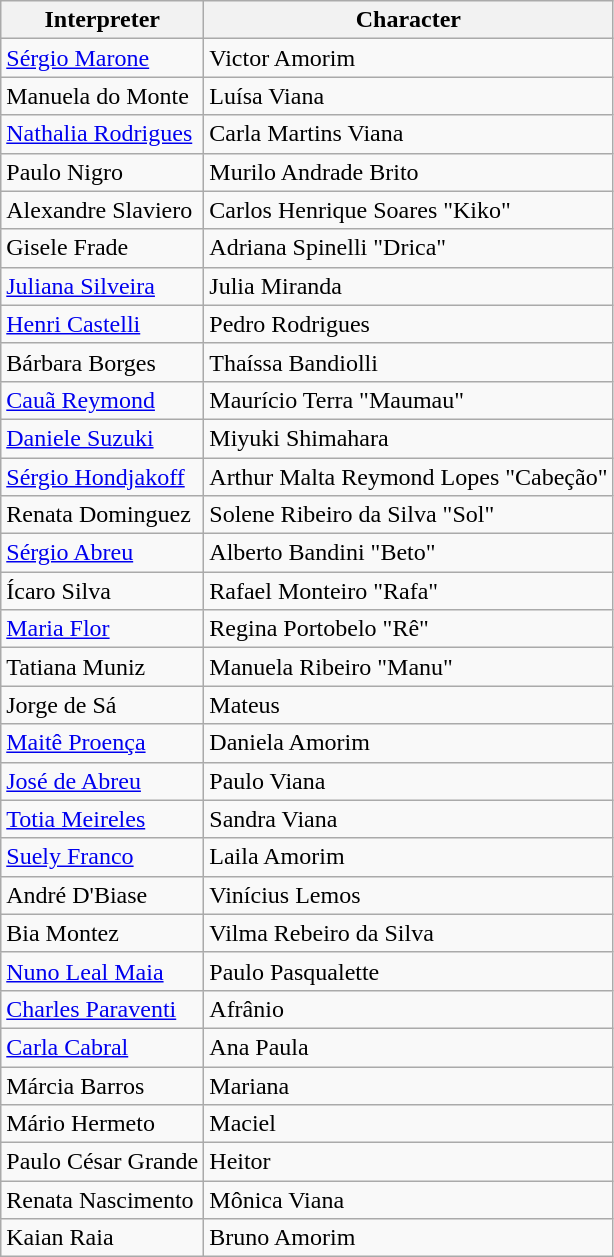<table class="wikitable">
<tr>
<th>Interpreter</th>
<th>Character</th>
</tr>
<tr>
<td><a href='#'>Sérgio Marone</a></td>
<td>Victor Amorim</td>
</tr>
<tr>
<td>Manuela do Monte</td>
<td>Luísa Viana</td>
</tr>
<tr>
<td><a href='#'>Nathalia Rodrigues</a></td>
<td>Carla Martins Viana</td>
</tr>
<tr>
<td>Paulo Nigro</td>
<td>Murilo Andrade Brito</td>
</tr>
<tr>
<td>Alexandre Slaviero</td>
<td>Carlos Henrique Soares "Kiko"</td>
</tr>
<tr>
<td>Gisele Frade</td>
<td>Adriana Spinelli "Drica"</td>
</tr>
<tr>
<td><a href='#'>Juliana Silveira</a></td>
<td>Julia Miranda</td>
</tr>
<tr>
<td><a href='#'>Henri Castelli</a></td>
<td>Pedro Rodrigues</td>
</tr>
<tr>
<td>Bárbara Borges</td>
<td>Thaíssa Bandiolli</td>
</tr>
<tr>
<td><a href='#'>Cauã Reymond</a></td>
<td>Maurício Terra "Maumau"</td>
</tr>
<tr>
<td><a href='#'>Daniele Suzuki</a></td>
<td>Miyuki Shimahara</td>
</tr>
<tr>
<td><a href='#'>Sérgio Hondjakoff</a></td>
<td>Arthur Malta Reymond Lopes "Cabeção"</td>
</tr>
<tr>
<td>Renata Dominguez</td>
<td>Solene Ribeiro da Silva "Sol"</td>
</tr>
<tr>
<td><a href='#'>Sérgio Abreu</a></td>
<td>Alberto Bandini "Beto"</td>
</tr>
<tr>
<td>Ícaro Silva</td>
<td>Rafael Monteiro "Rafa"</td>
</tr>
<tr>
<td><a href='#'>Maria Flor</a></td>
<td>Regina Portobelo "Rê"</td>
</tr>
<tr>
<td>Tatiana Muniz</td>
<td>Manuela Ribeiro "Manu"</td>
</tr>
<tr>
<td>Jorge de Sá</td>
<td>Mateus</td>
</tr>
<tr>
<td><a href='#'>Maitê Proença</a></td>
<td>Daniela Amorim</td>
</tr>
<tr>
<td><a href='#'>José de Abreu</a></td>
<td>Paulo Viana</td>
</tr>
<tr>
<td><a href='#'>Totia Meireles</a></td>
<td>Sandra Viana</td>
</tr>
<tr>
<td><a href='#'>Suely Franco</a></td>
<td>Laila Amorim</td>
</tr>
<tr>
<td>André D'Biase</td>
<td>Vinícius Lemos</td>
</tr>
<tr>
<td>Bia Montez</td>
<td>Vilma Rebeiro da Silva</td>
</tr>
<tr>
<td><a href='#'>Nuno Leal Maia</a></td>
<td>Paulo Pasqualette</td>
</tr>
<tr>
<td><a href='#'>Charles Paraventi</a></td>
<td>Afrânio</td>
</tr>
<tr>
<td><a href='#'>Carla Cabral</a></td>
<td>Ana Paula</td>
</tr>
<tr>
<td>Márcia Barros</td>
<td>Mariana</td>
</tr>
<tr>
<td>Mário Hermeto</td>
<td>Maciel</td>
</tr>
<tr>
<td>Paulo César Grande</td>
<td>Heitor</td>
</tr>
<tr>
<td>Renata Nascimento</td>
<td>Mônica Viana</td>
</tr>
<tr>
<td>Kaian Raia</td>
<td>Bruno Amorim</td>
</tr>
</table>
